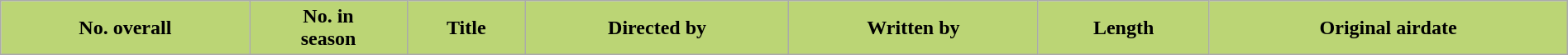<table class="wikitable plainrowheaders" style="width:100%; margin:auto; background:#FFFFF;">
<tr>
<th scope="col" style="background:#BBD575; color:#000;">No. overall</th>
<th scope="col" style="background:#BBD575; color:#000;">No. in<br>season</th>
<th scope="col" style="background:#BBD575; color:#000;">Title</th>
<th scope="col" style="background:#BBD575; color:#000;">Directed by</th>
<th scope="col" style="background:#BBD575; color:#000;">Written by</th>
<th scope="col" style="background:#BBD575; color:#000;">Length</th>
<th scope="col" style="background:#BBD575; color:#000;">Original airdate<br>

























</th>
</tr>
</table>
